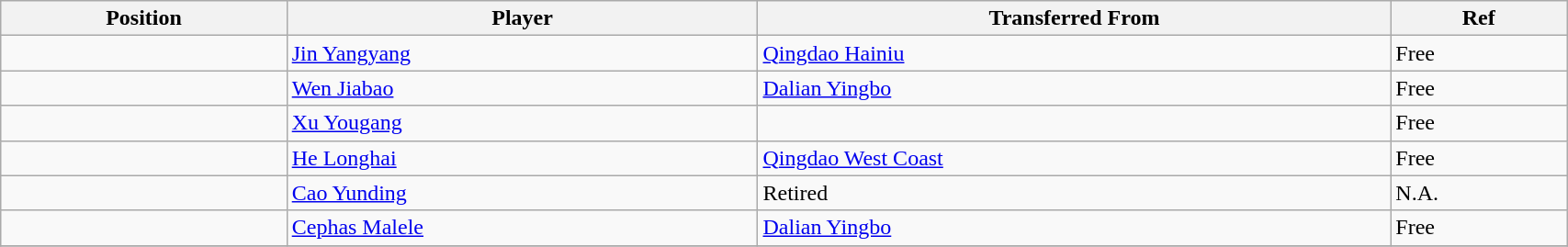<table class="wikitable sortable" style="width:90%; text-align:center; font-size:100%; text-align:left;">
<tr>
<th>Position</th>
<th>Player</th>
<th>Transferred From</th>
<th>Ref</th>
</tr>
<tr>
<td></td>
<td> <a href='#'>Jin Yangyang</a></td>
<td> <a href='#'>Qingdao Hainiu</a></td>
<td>Free </td>
</tr>
<tr>
<td></td>
<td> <a href='#'>Wen Jiabao</a></td>
<td> <a href='#'>Dalian Yingbo</a></td>
<td>Free </td>
</tr>
<tr>
<td></td>
<td> <a href='#'>Xu Yougang</a></td>
<td></td>
<td>Free </td>
</tr>
<tr>
<td></td>
<td> <a href='#'>He Longhai</a></td>
<td> <a href='#'>Qingdao West Coast</a></td>
<td>Free </td>
</tr>
<tr>
<td></td>
<td> <a href='#'>Cao Yunding</a></td>
<td>Retired</td>
<td>N.A. </td>
</tr>
<tr>
<td></td>
<td> <a href='#'>Cephas Malele</a></td>
<td> <a href='#'>Dalian Yingbo</a></td>
<td>Free </td>
</tr>
<tr>
</tr>
</table>
